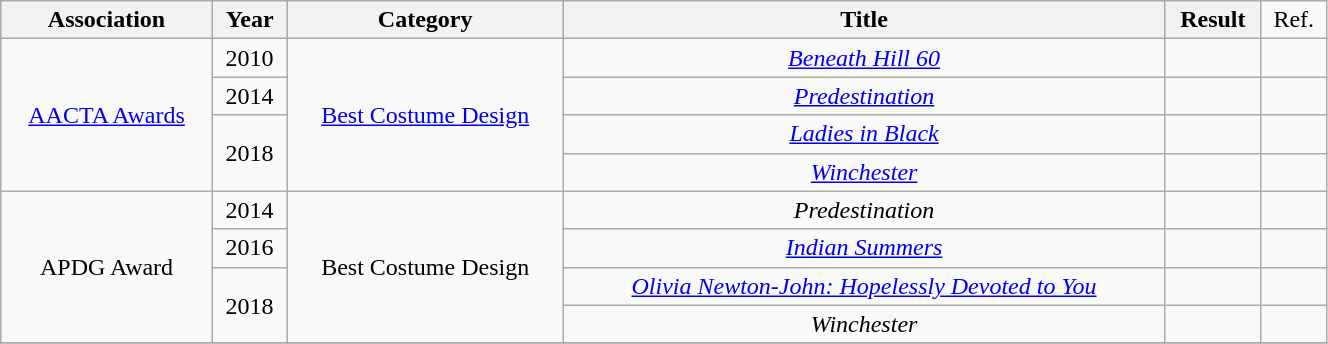<table class="wikitable sortable" style="text-align:center"  width=70%>
<tr>
<th>Association</th>
<th>Year</th>
<th>Category</th>
<th>Title</th>
<th>Result</th>
<td>Ref.</td>
</tr>
<tr>
<td rowspan="4"><a href='#'>AACTA Awards</a></td>
<td>2010</td>
<td rowspan=4><a href='#'>Best Costume Design</a></td>
<td><em><a href='#'>Beneath Hill 60</a></em></td>
<td></td>
<td></td>
</tr>
<tr>
<td>2014</td>
<td><a href='#'><em>Predestination</em></a></td>
<td></td>
<td></td>
</tr>
<tr>
<td rowspan=2>2018</td>
<td><a href='#'><em>Ladies in Black</em></a></td>
<td></td>
<td></td>
</tr>
<tr>
<td><a href='#'><em>Winchester</em></a></td>
<td></td>
<td></td>
</tr>
<tr>
<td rowspan="4">APDG Award</td>
<td>2014</td>
<td rowspan=4>Best Costume Design</td>
<td><em>Predestination</em></td>
<td></td>
<td></td>
</tr>
<tr>
<td>2016</td>
<td><em><a href='#'>Indian Summers</a></em></td>
<td></td>
<td></td>
</tr>
<tr>
<td rowspan=2>2018</td>
<td><em><a href='#'>Olivia Newton-John: Hopelessly Devoted to You</a></em></td>
<td></td>
<td></td>
</tr>
<tr>
<td><em>Winchester</em></td>
<td></td>
<td></td>
</tr>
<tr>
</tr>
</table>
